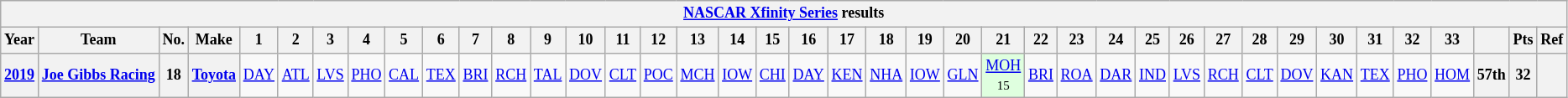<table class="wikitable" style="text-align:center; font-size:75%">
<tr>
<th colspan=42><a href='#'>NASCAR Xfinity Series</a> results</th>
</tr>
<tr>
<th>Year</th>
<th>Team</th>
<th>No.</th>
<th>Make</th>
<th>1</th>
<th>2</th>
<th>3</th>
<th>4</th>
<th>5</th>
<th>6</th>
<th>7</th>
<th>8</th>
<th>9</th>
<th>10</th>
<th>11</th>
<th>12</th>
<th>13</th>
<th>14</th>
<th>15</th>
<th>16</th>
<th>17</th>
<th>18</th>
<th>19</th>
<th>20</th>
<th>21</th>
<th>22</th>
<th>23</th>
<th>24</th>
<th>25</th>
<th>26</th>
<th>27</th>
<th>28</th>
<th>29</th>
<th>30</th>
<th>31</th>
<th>32</th>
<th>33</th>
<th></th>
<th>Pts</th>
<th>Ref</th>
</tr>
<tr>
<th><a href='#'>2019</a></th>
<th><a href='#'>Joe Gibbs Racing</a></th>
<th>18</th>
<th><a href='#'>Toyota</a></th>
<td><a href='#'>DAY</a></td>
<td><a href='#'>ATL</a></td>
<td><a href='#'>LVS</a></td>
<td><a href='#'>PHO</a></td>
<td><a href='#'>CAL</a></td>
<td><a href='#'>TEX</a></td>
<td><a href='#'>BRI</a></td>
<td><a href='#'>RCH</a></td>
<td><a href='#'>TAL</a></td>
<td><a href='#'>DOV</a></td>
<td><a href='#'>CLT</a></td>
<td><a href='#'>POC</a></td>
<td><a href='#'>MCH</a></td>
<td><a href='#'>IOW</a></td>
<td><a href='#'>CHI</a></td>
<td><a href='#'>DAY</a></td>
<td><a href='#'>KEN</a></td>
<td><a href='#'>NHA</a></td>
<td><a href='#'>IOW</a></td>
<td><a href='#'>GLN</a></td>
<td style="background:#DFFFDF;"><a href='#'>MOH</a><br><small>15</small></td>
<td><a href='#'>BRI</a></td>
<td><a href='#'>ROA</a></td>
<td><a href='#'>DAR</a></td>
<td><a href='#'>IND</a></td>
<td><a href='#'>LVS</a></td>
<td><a href='#'>RCH</a></td>
<td><a href='#'>CLT</a></td>
<td><a href='#'>DOV</a></td>
<td><a href='#'>KAN</a></td>
<td><a href='#'>TEX</a></td>
<td><a href='#'>PHO</a></td>
<td><a href='#'>HOM</a></td>
<th>57th</th>
<th>32</th>
<th></th>
</tr>
</table>
